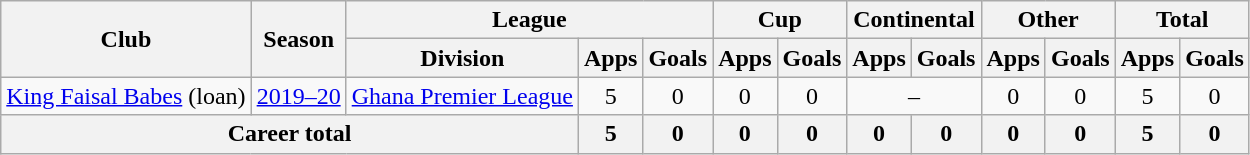<table class="wikitable" style="text-align: center">
<tr>
<th rowspan="2">Club</th>
<th rowspan="2">Season</th>
<th colspan="3">League</th>
<th colspan="2">Cup</th>
<th colspan="2">Continental</th>
<th colspan="2">Other</th>
<th colspan="2">Total</th>
</tr>
<tr>
<th>Division</th>
<th>Apps</th>
<th>Goals</th>
<th>Apps</th>
<th>Goals</th>
<th>Apps</th>
<th>Goals</th>
<th>Apps</th>
<th>Goals</th>
<th>Apps</th>
<th>Goals</th>
</tr>
<tr>
<td><a href='#'>King Faisal Babes</a> (loan)</td>
<td><a href='#'>2019–20</a></td>
<td><a href='#'>Ghana Premier League</a></td>
<td>5</td>
<td>0</td>
<td>0</td>
<td>0</td>
<td colspan="2">–</td>
<td>0</td>
<td>0</td>
<td>5</td>
<td>0</td>
</tr>
<tr>
<th colspan="3"><strong>Career total</strong></th>
<th>5</th>
<th>0</th>
<th>0</th>
<th>0</th>
<th>0</th>
<th>0</th>
<th>0</th>
<th>0</th>
<th>5</th>
<th>0</th>
</tr>
</table>
